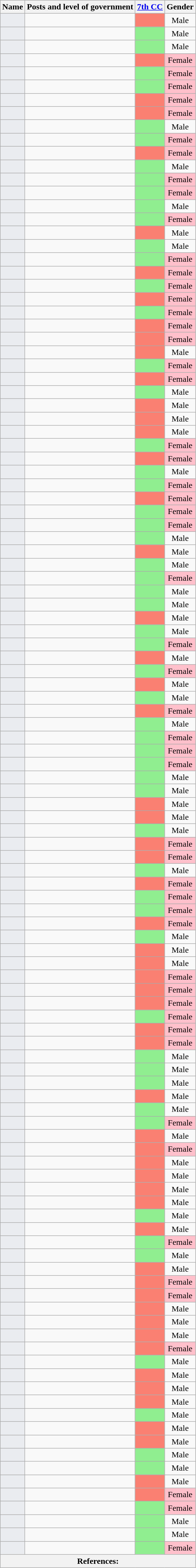<table class="wikitable sortable" style=text-align:center>
<tr>
<th>Name</th>
<th Rowspan="1">Posts and level of government</th>
<th unsortable><a href='#'>7th CC</a></th>
<th>Gender</th>
</tr>
<tr>
<td bgcolor = #EAECF0></td>
<td></td>
<td bgcolor = Salmon></td>
<td>Male</td>
</tr>
<tr>
<td bgcolor = #EAECF0></td>
<td></td>
<td bgcolor = LightGreen></td>
<td>Male</td>
</tr>
<tr>
<td bgcolor = #EAECF0></td>
<td></td>
<td bgcolor = LightGreen></td>
<td>Male</td>
</tr>
<tr>
<td bgcolor = #EAECF0></td>
<td></td>
<td bgcolor = Salmon></td>
<td bgcolor = Pink>Female</td>
</tr>
<tr>
<td bgcolor = #EAECF0></td>
<td></td>
<td bgcolor = LightGreen></td>
<td bgcolor = Pink>Female</td>
</tr>
<tr>
<td bgcolor = #EAECF0></td>
<td></td>
<td bgcolor = LightGreen></td>
<td bgcolor = Pink>Female</td>
</tr>
<tr>
<td bgcolor = #EAECF0></td>
<td></td>
<td bgcolor = Salmon></td>
<td bgcolor = Pink>Female</td>
</tr>
<tr>
<td bgcolor = #EAECF0></td>
<td></td>
<td bgcolor = Salmon></td>
<td bgcolor = Pink>Female</td>
</tr>
<tr>
<td bgcolor = #EAECF0></td>
<td></td>
<td bgcolor = LightGreen></td>
<td>Male</td>
</tr>
<tr>
<td bgcolor = #EAECF0></td>
<td></td>
<td bgcolor = LightGreen></td>
<td bgcolor = Pink>Female</td>
</tr>
<tr>
<td bgcolor = #EAECF0></td>
<td></td>
<td bgcolor = Salmon></td>
<td bgcolor = Pink>Female</td>
</tr>
<tr>
<td bgcolor = #EAECF0></td>
<td></td>
<td bgcolor = LightGreen></td>
<td>Male</td>
</tr>
<tr>
<td bgcolor = #EAECF0></td>
<td></td>
<td bgcolor = LightGreen></td>
<td bgcolor = Pink>Female</td>
</tr>
<tr>
<td bgcolor = #EAECF0></td>
<td></td>
<td bgcolor = LightGreen></td>
<td bgcolor = Pink>Female</td>
</tr>
<tr>
<td bgcolor = #EAECF0></td>
<td></td>
<td bgcolor = LightGreen></td>
<td>Male</td>
</tr>
<tr>
<td bgcolor = #EAECF0></td>
<td></td>
<td bgcolor = LightGreen></td>
<td bgcolor = Pink>Female</td>
</tr>
<tr>
<td bgcolor = #EAECF0></td>
<td></td>
<td bgcolor = Salmon></td>
<td>Male</td>
</tr>
<tr>
<td bgcolor = #EAECF0></td>
<td></td>
<td bgcolor = LightGreen></td>
<td>Male</td>
</tr>
<tr>
<td bgcolor = #EAECF0></td>
<td></td>
<td bgcolor = LightGreen></td>
<td bgcolor = Pink>Female</td>
</tr>
<tr>
<td bgcolor = #EAECF0></td>
<td></td>
<td bgcolor = Salmon></td>
<td bgcolor = Pink>Female</td>
</tr>
<tr>
<td bgcolor = #EAECF0></td>
<td></td>
<td bgcolor = LightGreen></td>
<td bgcolor = Pink>Female</td>
</tr>
<tr>
<td bgcolor = #EAECF0></td>
<td></td>
<td bgcolor = Salmon></td>
<td bgcolor = Pink>Female</td>
</tr>
<tr>
<td bgcolor = #EAECF0></td>
<td></td>
<td bgcolor = LightGreen></td>
<td bgcolor = Pink>Female</td>
</tr>
<tr>
<td bgcolor = #EAECF0></td>
<td></td>
<td bgcolor = Salmon></td>
<td bgcolor = Pink>Female</td>
</tr>
<tr>
<td bgcolor = #EAECF0></td>
<td></td>
<td bgcolor = Salmon></td>
<td bgcolor = Pink>Female</td>
</tr>
<tr>
<td bgcolor = #EAECF0></td>
<td></td>
<td bgcolor = Salmon></td>
<td>Male</td>
</tr>
<tr>
<td bgcolor = #EAECF0></td>
<td></td>
<td bgcolor = LightGreen></td>
<td bgcolor = Pink>Female</td>
</tr>
<tr>
<td bgcolor = #EAECF0></td>
<td></td>
<td bgcolor = Salmon></td>
<td bgcolor = Pink>Female</td>
</tr>
<tr>
<td bgcolor = #EAECF0></td>
<td></td>
<td bgcolor = LightGreen></td>
<td>Male</td>
</tr>
<tr>
<td bgcolor = #EAECF0></td>
<td></td>
<td bgcolor = Salmon></td>
<td>Male</td>
</tr>
<tr>
<td bgcolor = #EAECF0></td>
<td></td>
<td bgcolor = Salmon></td>
<td>Male</td>
</tr>
<tr>
<td bgcolor = #EAECF0></td>
<td></td>
<td bgcolor = Salmon></td>
<td>Male</td>
</tr>
<tr>
<td bgcolor = #EAECF0></td>
<td></td>
<td bgcolor = LightGreen></td>
<td bgcolor = Pink>Female</td>
</tr>
<tr>
<td bgcolor = #EAECF0></td>
<td></td>
<td bgcolor = Salmon></td>
<td bgcolor = Pink>Female</td>
</tr>
<tr>
<td bgcolor = #EAECF0></td>
<td></td>
<td bgcolor = LightGreen></td>
<td>Male</td>
</tr>
<tr>
<td bgcolor = #EAECF0></td>
<td></td>
<td bgcolor = LightGreen></td>
<td bgcolor = Pink>Female</td>
</tr>
<tr>
<td bgcolor = #EAECF0></td>
<td></td>
<td bgcolor = Salmon></td>
<td bgcolor = Pink>Female</td>
</tr>
<tr>
<td bgcolor = #EAECF0></td>
<td></td>
<td bgcolor = LightGreen></td>
<td bgcolor = Pink>Female</td>
</tr>
<tr>
<td bgcolor = #EAECF0></td>
<td></td>
<td bgcolor = LightGreen></td>
<td bgcolor = Pink>Female</td>
</tr>
<tr>
<td bgcolor = #EAECF0></td>
<td></td>
<td bgcolor = LightGreen></td>
<td>Male</td>
</tr>
<tr>
<td bgcolor = #EAECF0></td>
<td></td>
<td bgcolor = Salmon></td>
<td>Male</td>
</tr>
<tr>
<td bgcolor = #EAECF0></td>
<td></td>
<td bgcolor = LightGreen></td>
<td>Male</td>
</tr>
<tr>
<td bgcolor = #EAECF0></td>
<td></td>
<td bgcolor = LightGreen></td>
<td bgcolor = Pink>Female</td>
</tr>
<tr>
<td bgcolor = #EAECF0></td>
<td></td>
<td bgcolor = LightGreen></td>
<td>Male</td>
</tr>
<tr>
<td bgcolor = #EAECF0></td>
<td></td>
<td bgcolor = LightGreen></td>
<td>Male</td>
</tr>
<tr>
<td bgcolor = #EAECF0></td>
<td></td>
<td bgcolor = Salmon></td>
<td>Male</td>
</tr>
<tr>
<td bgcolor = #EAECF0></td>
<td></td>
<td bgcolor = LightGreen></td>
<td>Male</td>
</tr>
<tr>
<td bgcolor = #EAECF0></td>
<td></td>
<td bgcolor = LightGreen></td>
<td bgcolor = Pink>Female</td>
</tr>
<tr>
<td bgcolor = #EAECF0></td>
<td></td>
<td bgcolor = Salmon></td>
<td>Male</td>
</tr>
<tr>
<td bgcolor = #EAECF0></td>
<td></td>
<td bgcolor = LightGreen></td>
<td bgcolor = Pink>Female</td>
</tr>
<tr>
<td bgcolor = #EAECF0></td>
<td></td>
<td bgcolor = Salmon></td>
<td>Male</td>
</tr>
<tr>
<td bgcolor = #EAECF0></td>
<td></td>
<td bgcolor = LightGreen></td>
<td>Male</td>
</tr>
<tr>
<td bgcolor = #EAECF0></td>
<td></td>
<td bgcolor = Salmon></td>
<td bgcolor = Pink>Female</td>
</tr>
<tr>
<td bgcolor = #EAECF0></td>
<td></td>
<td bgcolor = LightGreen></td>
<td>Male</td>
</tr>
<tr>
<td bgcolor = #EAECF0></td>
<td></td>
<td bgcolor = LightGreen></td>
<td bgcolor = Pink>Female</td>
</tr>
<tr>
<td bgcolor = #EAECF0></td>
<td></td>
<td bgcolor = LightGreen></td>
<td bgcolor = Pink>Female</td>
</tr>
<tr>
<td bgcolor = #EAECF0></td>
<td></td>
<td bgcolor = LightGreen></td>
<td bgcolor = Pink>Female</td>
</tr>
<tr>
<td bgcolor = #EAECF0></td>
<td></td>
<td bgcolor = LightGreen></td>
<td>Male</td>
</tr>
<tr>
<td bgcolor = #EAECF0></td>
<td></td>
<td bgcolor = LightGreen></td>
<td>Male</td>
</tr>
<tr>
<td bgcolor = #EAECF0></td>
<td></td>
<td bgcolor = Salmon></td>
<td>Male</td>
</tr>
<tr>
<td bgcolor = #EAECF0></td>
<td></td>
<td bgcolor = Salmon></td>
<td>Male</td>
</tr>
<tr>
<td bgcolor = #EAECF0></td>
<td></td>
<td bgcolor = LightGreen></td>
<td>Male</td>
</tr>
<tr>
<td bgcolor = #EAECF0></td>
<td></td>
<td bgcolor = Salmon></td>
<td bgcolor = Pink>Female</td>
</tr>
<tr>
<td bgcolor = #EAECF0></td>
<td></td>
<td bgcolor = Salmon></td>
<td bgcolor = Pink>Female</td>
</tr>
<tr>
<td bgcolor = #EAECF0></td>
<td></td>
<td bgcolor = LightGreen></td>
<td>Male</td>
</tr>
<tr>
<td bgcolor = #EAECF0></td>
<td></td>
<td bgcolor = Salmon></td>
<td bgcolor = Pink>Female</td>
</tr>
<tr>
<td bgcolor = #EAECF0></td>
<td></td>
<td bgcolor = LightGreen></td>
<td bgcolor = Pink>Female</td>
</tr>
<tr>
<td bgcolor = #EAECF0></td>
<td></td>
<td bgcolor = LightGreen></td>
<td bgcolor = Pink>Female</td>
</tr>
<tr>
<td bgcolor = #EAECF0></td>
<td></td>
<td bgcolor = Salmon></td>
<td bgcolor = Pink>Female</td>
</tr>
<tr>
<td bgcolor = #EAECF0></td>
<td></td>
<td bgcolor = LightGreen></td>
<td>Male</td>
</tr>
<tr>
<td bgcolor = #EAECF0></td>
<td></td>
<td bgcolor = Salmon></td>
<td>Male</td>
</tr>
<tr>
<td bgcolor = #EAECF0></td>
<td></td>
<td bgcolor = Salmon></td>
<td>Male</td>
</tr>
<tr>
<td bgcolor = #EAECF0></td>
<td></td>
<td bgcolor = Salmon></td>
<td bgcolor = Pink>Female</td>
</tr>
<tr>
<td bgcolor = #EAECF0></td>
<td></td>
<td bgcolor = Salmon></td>
<td bgcolor = Pink>Female</td>
</tr>
<tr>
<td bgcolor = #EAECF0></td>
<td></td>
<td bgcolor = Salmon></td>
<td bgcolor = Pink>Female</td>
</tr>
<tr>
<td bgcolor = #EAECF0></td>
<td></td>
<td bgcolor = LightGreen></td>
<td bgcolor = Pink>Female</td>
</tr>
<tr>
<td bgcolor = #EAECF0></td>
<td></td>
<td bgcolor = Salmon></td>
<td bgcolor = Pink>Female</td>
</tr>
<tr>
<td bgcolor = #EAECF0></td>
<td></td>
<td bgcolor = Salmon></td>
<td bgcolor = Pink>Female</td>
</tr>
<tr>
<td bgcolor = #EAECF0></td>
<td></td>
<td bgcolor = LightGreen></td>
<td>Male</td>
</tr>
<tr>
<td bgcolor = #EAECF0></td>
<td></td>
<td bgcolor = LightGreen></td>
<td>Male</td>
</tr>
<tr>
<td bgcolor = #EAECF0></td>
<td></td>
<td bgcolor = LightGreen></td>
<td>Male</td>
</tr>
<tr>
<td bgcolor = #EAECF0></td>
<td></td>
<td bgcolor = Salmon></td>
<td>Male</td>
</tr>
<tr>
<td bgcolor = #EAECF0></td>
<td></td>
<td bgcolor = LightGreen></td>
<td>Male</td>
</tr>
<tr>
<td bgcolor = #EAECF0></td>
<td></td>
<td bgcolor = LightGreen></td>
<td bgcolor = Pink>Female</td>
</tr>
<tr>
<td bgcolor = #EAECF0></td>
<td></td>
<td bgcolor = Salmon></td>
<td>Male</td>
</tr>
<tr>
<td bgcolor = #EAECF0></td>
<td></td>
<td bgcolor = Salmon></td>
<td bgcolor = Pink>Female</td>
</tr>
<tr>
<td bgcolor = #EAECF0></td>
<td></td>
<td bgcolor = Salmon></td>
<td>Male</td>
</tr>
<tr>
<td bgcolor = #EAECF0></td>
<td></td>
<td bgcolor = Salmon></td>
<td>Male</td>
</tr>
<tr>
<td bgcolor = #EAECF0></td>
<td></td>
<td bgcolor = Salmon></td>
<td>Male</td>
</tr>
<tr>
<td bgcolor = #EAECF0></td>
<td></td>
<td bgcolor = Salmon></td>
<td>Male</td>
</tr>
<tr>
<td bgcolor = #EAECF0></td>
<td></td>
<td bgcolor = LightGreen></td>
<td>Male</td>
</tr>
<tr>
<td bgcolor = #EAECF0></td>
<td></td>
<td bgcolor = Salmon></td>
<td>Male</td>
</tr>
<tr>
<td bgcolor = #EAECF0></td>
<td></td>
<td bgcolor = LightGreen></td>
<td bgcolor = Pink>Female</td>
</tr>
<tr>
<td bgcolor = #EAECF0></td>
<td></td>
<td bgcolor = LightGreen></td>
<td>Male</td>
</tr>
<tr>
<td bgcolor = #EAECF0></td>
<td></td>
<td bgcolor = Salmon></td>
<td>Male</td>
</tr>
<tr>
<td bgcolor = #EAECF0></td>
<td></td>
<td bgcolor = Salmon></td>
<td bgcolor = Pink>Female</td>
</tr>
<tr>
<td bgcolor = #EAECF0></td>
<td></td>
<td bgcolor = Salmon></td>
<td bgcolor = Pink>Female</td>
</tr>
<tr>
<td bgcolor = #EAECF0></td>
<td></td>
<td bgcolor = Salmon></td>
<td>Male</td>
</tr>
<tr>
<td bgcolor = #EAECF0></td>
<td></td>
<td bgcolor = Salmon></td>
<td>Male</td>
</tr>
<tr>
<td bgcolor = #EAECF0></td>
<td></td>
<td bgcolor = Salmon></td>
<td>Male</td>
</tr>
<tr>
<td bgcolor = #EAECF0></td>
<td></td>
<td bgcolor = Salmon></td>
<td bgcolor = Pink>Female</td>
</tr>
<tr>
<td bgcolor = #EAECF0></td>
<td></td>
<td bgcolor = LightGreen></td>
<td>Male</td>
</tr>
<tr>
<td bgcolor = #EAECF0></td>
<td></td>
<td bgcolor = Salmon></td>
<td>Male</td>
</tr>
<tr>
<td bgcolor = #EAECF0></td>
<td></td>
<td bgcolor = Salmon></td>
<td>Male</td>
</tr>
<tr>
<td bgcolor = #EAECF0></td>
<td></td>
<td bgcolor = Salmon></td>
<td>Male</td>
</tr>
<tr>
<td bgcolor = #EAECF0></td>
<td></td>
<td bgcolor = LightGreen></td>
<td>Male</td>
</tr>
<tr>
<td bgcolor = #EAECF0></td>
<td></td>
<td bgcolor = Salmon></td>
<td>Male</td>
</tr>
<tr>
<td bgcolor = #EAECF0></td>
<td></td>
<td bgcolor = Salmon></td>
<td>Male</td>
</tr>
<tr>
<td bgcolor = #EAECF0></td>
<td></td>
<td bgcolor = LightGreen></td>
<td>Male</td>
</tr>
<tr>
<td bgcolor = #EAECF0></td>
<td></td>
<td bgcolor = LightGreen></td>
<td>Male</td>
</tr>
<tr>
<td bgcolor = #EAECF0></td>
<td></td>
<td bgcolor = Salmon></td>
<td>Male</td>
</tr>
<tr>
<td bgcolor = #EAECF0></td>
<td></td>
<td bgcolor = Salmon></td>
<td bgcolor = Pink>Female</td>
</tr>
<tr>
<td bgcolor = #EAECF0></td>
<td></td>
<td bgcolor = LightGreen></td>
<td bgcolor = Pink>Female</td>
</tr>
<tr>
<td bgcolor = #EAECF0></td>
<td></td>
<td bgcolor = LightGreen></td>
<td>Male</td>
</tr>
<tr>
<td bgcolor = #EAECF0></td>
<td></td>
<td bgcolor = LightGreen></td>
<td>Male</td>
</tr>
<tr>
<td bgcolor = #EAECF0></td>
<td></td>
<td bgcolor = LightGreen></td>
<td bgcolor = Pink>Female</td>
</tr>
<tr class=sortbottom>
<th colspan = "23" align = left><strong>References:</strong><br></th>
</tr>
</table>
